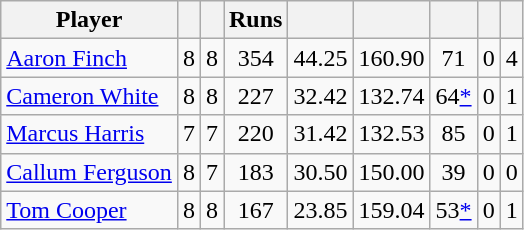<table class="wikitable sortable" style="text-align: center;">
<tr>
<th class="unsortable">Player</th>
<th></th>
<th></th>
<th>Runs</th>
<th></th>
<th></th>
<th></th>
<th></th>
<th></th>
</tr>
<tr>
<td style="text-align:left"><a href='#'>Aaron Finch</a></td>
<td>8</td>
<td>8</td>
<td>354</td>
<td>44.25</td>
<td>160.90</td>
<td>71</td>
<td>0</td>
<td>4</td>
</tr>
<tr>
<td style="text-align:left"><a href='#'>Cameron White</a></td>
<td>8</td>
<td>8</td>
<td>227</td>
<td>32.42</td>
<td>132.74</td>
<td>64<a href='#'>*</a></td>
<td>0</td>
<td>1</td>
</tr>
<tr>
<td style="text-align:left"><a href='#'>Marcus Harris</a></td>
<td>7</td>
<td>7</td>
<td>220</td>
<td>31.42</td>
<td>132.53</td>
<td>85</td>
<td>0</td>
<td>1</td>
</tr>
<tr>
<td style="text-align:left"><a href='#'>Callum Ferguson</a></td>
<td>8</td>
<td>7</td>
<td>183</td>
<td>30.50</td>
<td>150.00</td>
<td>39</td>
<td>0</td>
<td>0</td>
</tr>
<tr>
<td style="text-align:left"><a href='#'>Tom Cooper</a></td>
<td>8</td>
<td>8</td>
<td>167</td>
<td>23.85</td>
<td>159.04</td>
<td>53<a href='#'>*</a></td>
<td>0</td>
<td>1</td>
</tr>
</table>
